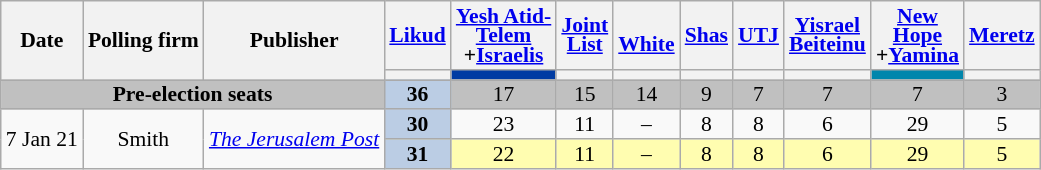<table class="wikitable sortable" style=text-align:center;font-size:90%;line-height:13px>
<tr>
<th rowspan=2>Date</th>
<th rowspan=2>Polling firm</th>
<th rowspan=2>Publisher</th>
<th><a href='#'>Likud</a></th>
<th><a href='#'>Yesh Atid-<br>Telem</a><br>+<a href='#'>Israelis</a></th>
<th><a href='#'>Joint<br>List</a></th>
<th><a href='#'><br>White</a></th>
<th><a href='#'>Shas</a></th>
<th><a href='#'>UTJ</a></th>
<th><a href='#'>Yisrael<br>Beiteinu</a></th>
<th><a href='#'>New<br>Hope</a><br>+<a href='#'>Yamina</a></th>
<th><a href='#'>Meretz</a></th>
</tr>
<tr>
<th style=background:></th>
<th style=background:#003BA3></th>
<th style=background:></th>
<th style=background:></th>
<th style=background:></th>
<th style=background:></th>
<th style=background:></th>
<th style=background:#0086AC></th>
<th style=background:></th>
</tr>
<tr style=background:silver>
<td colspan=3><strong>Pre-election seats</strong></td>
<td style=background:#BBCDE4><strong>36</strong>	</td>
<td>17					</td>
<td>15					</td>
<td>14					</td>
<td>9					</td>
<td>7					</td>
<td>7					</td>
<td>7					</td>
<td>3					</td>
</tr>
<tr>
<td rowspan=2 data-sort-value=2021-01-07>7 Jan 21</td>
<td rowspan=2>Smith</td>
<td rowspan=2><em><a href='#'>The Jerusalem Post</a></em></td>
<td style=background:#BBCDE4><strong>30</strong>	</td>
<td>23					</td>
<td>11					</td>
<td>–					</td>
<td>8					</td>
<td>8					</td>
<td>6					</td>
<td>29					</td>
<td>5					</td>
</tr>
<tr style=background:#fffdb0>
<td style=background:#BBCDE4><strong>31</strong>	</td>
<td>22					</td>
<td>11					</td>
<td>–					</td>
<td>8					</td>
<td>8					</td>
<td>6					</td>
<td>29					</td>
<td>5					</td>
</tr>
</table>
